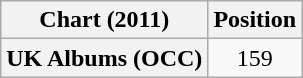<table class="wikitable plainrowheaders" style="text-align:center">
<tr>
<th scope="col">Chart (2011)</th>
<th scope="col">Position</th>
</tr>
<tr>
<th scope="row">UK Albums (OCC)</th>
<td>159</td>
</tr>
</table>
